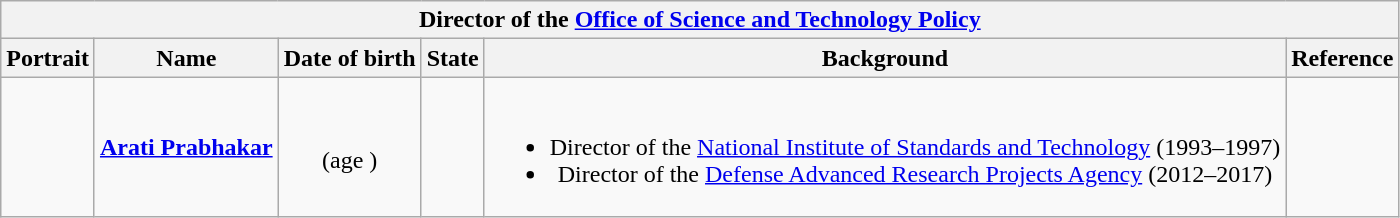<table class="wikitable collapsible" style="text-align:center;">
<tr>
<th colspan="6">Director of the <a href='#'>Office of Science and Technology Policy</a></th>
</tr>
<tr>
<th>Portrait</th>
<th>Name</th>
<th>Date of birth</th>
<th>State</th>
<th>Background</th>
<th>Reference</th>
</tr>
<tr>
<td></td>
<td><strong><a href='#'>Arati Prabhakar</a></strong></td>
<td><br>(age )</td>
<td></td>
<td><br><ul><li>Director of the <a href='#'>National Institute of Standards and Technology</a> (1993–1997)</li><li>Director of the <a href='#'>Defense Advanced Research Projects Agency</a> (2012–2017)</li></ul></td>
<td></td>
</tr>
</table>
